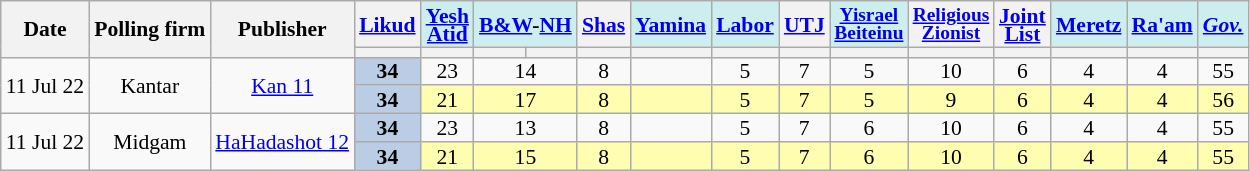<table class="wikitable sortable" style=text-align:center;font-size:90%;line-height:12px>
<tr>
<th rowspan=2>Date</th>
<th rowspan=2>Polling firm</th>
<th rowspan=2>Publisher</th>
<th><a href='#'>Likud</a></th>
<th style=background:#cee><a href='#'>Yesh<br>Atid</a></th>
<th style=background:#cee colspan=2><a href='#'>B&W</a>-<a href='#'>NH</a></th>
<th><a href='#'>Shas</a></th>
<th style=background:#cee><a href='#'>Yamina</a></th>
<th style=background:#cee><a href='#'>Labor</a></th>
<th><a href='#'>UTJ</a></th>
<th style="background:#cee; font-size:90%"><a href='#'>Yisrael<br>Beiteinu</a></th>
<th style=font-size:90%><a href='#'>Religious<br>Zionist</a></th>
<th><a href='#'>Joint<br>List</a></th>
<th style=background:#cee><a href='#'>Meretz</a></th>
<th style=background:#cee><a href='#'>Ra'am</a></th>
<th style=background:#cee><a href='#'><em>Gov.</em></a></th>
</tr>
<tr>
<th style=background:></th>
<th style=background:></th>
<th style=background:></th>
<th style=background:></th>
<th style=background:></th>
<th style=background:></th>
<th style=background:></th>
<th style=background:></th>
<th style=background:></th>
<th style=background:></th>
<th style=background:></th>
<th style=background:></th>
<th style=background:></th>
<th style=background:></th>
</tr>
<tr>
<td rowspan=2 data-sort-value=2022-07-11>11 Jul 22</td>
<td rowspan=2>Kantar</td>
<td rowspan=2><a href='#'>Kan 11</a></td>
<td style=background:#BBCDE4><strong>34</strong>	</td>
<td>23					</td>
<td colspan=2>14		</td>
<td>8					</td>
<td>	</td>
<td>5					</td>
<td>7					</td>
<td>5					</td>
<td>10					</td>
<td>6					</td>
<td>4					</td>
<td>4					</td>
<td>55					</td>
</tr>
<tr style=background:#fffdb0>
<td style=background:#BBCDE4><strong>34</strong>	</td>
<td>21					</td>
<td colspan=2>17		</td>
<td>8					</td>
<td>	</td>
<td>5					</td>
<td>7					</td>
<td>5					</td>
<td>9					</td>
<td>6					</td>
<td>4					</td>
<td>4					</td>
<td>56					</td>
</tr>
<tr>
<td rowspan=2 data-sort-value=2022-07-11>11 Jul 22</td>
<td rowspan=2>Midgam</td>
<td rowspan=2><a href='#'>HaHadashot 12</a></td>
<td style=background:#BBCDE4><strong>34</strong>	</td>
<td>23					</td>
<td colspan=2>13		</td>
<td>8					</td>
<td>	</td>
<td>5					</td>
<td>7					</td>
<td>6					</td>
<td>10					</td>
<td>6					</td>
<td>4					</td>
<td>4					</td>
<td>55					</td>
</tr>
<tr style=background:#fffdb0>
<td style=background:#BBCDE4><strong>34</strong>	</td>
<td>21					</td>
<td colspan=2>15		</td>
<td>8					</td>
<td>	</td>
<td>5					</td>
<td>7					</td>
<td>6					</td>
<td>10					</td>
<td>6					</td>
<td>4					</td>
<td>4					</td>
<td>55					</td>
</tr>
</table>
